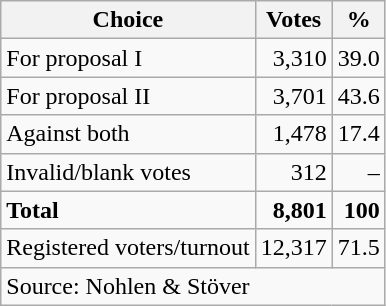<table class=wikitable style=text-align:right>
<tr>
<th>Choice</th>
<th>Votes</th>
<th>%</th>
</tr>
<tr>
<td align=left>For proposal I</td>
<td>3,310</td>
<td>39.0</td>
</tr>
<tr>
<td align=left>For proposal II</td>
<td>3,701</td>
<td>43.6</td>
</tr>
<tr>
<td align=left>Against both</td>
<td>1,478</td>
<td>17.4</td>
</tr>
<tr>
<td align=left>Invalid/blank votes</td>
<td>312</td>
<td>–</td>
</tr>
<tr>
<td align=left><strong>Total</strong></td>
<td><strong>8,801</strong></td>
<td><strong>100</strong></td>
</tr>
<tr>
<td align=left>Registered voters/turnout</td>
<td>12,317</td>
<td>71.5</td>
</tr>
<tr>
<td align=left colspan=3>Source: Nohlen & Stöver</td>
</tr>
</table>
